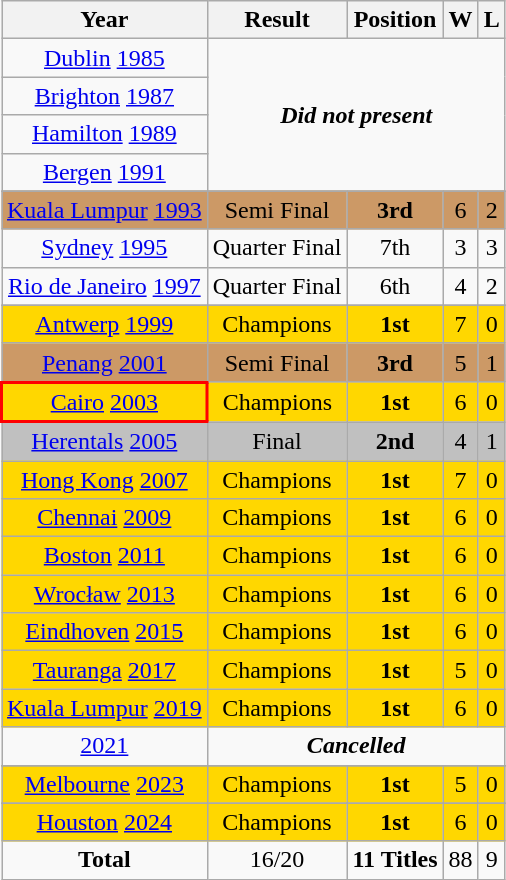<table class="wikitable" style="text-align: center;">
<tr>
<th>Year</th>
<th>Result</th>
<th>Position</th>
<th>W</th>
<th>L</th>
</tr>
<tr>
<td> <a href='#'>Dublin</a> <a href='#'>1985</a></td>
<td rowspan="4" colspan="4" style="text-align:center;"><strong><em>Did not present</em></strong></td>
</tr>
<tr>
<td> <a href='#'>Brighton</a> <a href='#'>1987</a></td>
</tr>
<tr>
<td> <a href='#'>Hamilton</a> <a href='#'>1989</a></td>
</tr>
<tr>
<td> <a href='#'>Bergen</a> <a href='#'>1991</a></td>
</tr>
<tr>
</tr>
<tr style="background:#c96;">
<td> <a href='#'>Kuala Lumpur</a> <a href='#'>1993</a></td>
<td>Semi Final</td>
<td><strong>3rd</strong></td>
<td>6</td>
<td>2</td>
</tr>
<tr>
<td> <a href='#'>Sydney</a> <a href='#'>1995</a></td>
<td>Quarter Final</td>
<td>7th</td>
<td>3</td>
<td>3</td>
</tr>
<tr>
<td> <a href='#'>Rio de Janeiro</a> <a href='#'>1997</a></td>
<td>Quarter Final</td>
<td>6th</td>
<td>4</td>
<td>2</td>
</tr>
<tr>
</tr>
<tr style="background:gold;">
<td> <a href='#'>Antwerp</a> <a href='#'>1999</a></td>
<td>Champions</td>
<td><strong>1st</strong></td>
<td>7</td>
<td>0</td>
</tr>
<tr style="background:#c96;">
<td> <a href='#'>Penang</a> <a href='#'>2001</a></td>
<td>Semi Final</td>
<td><strong>3rd</strong></td>
<td>5</td>
<td>1</td>
</tr>
<tr style="background:gold;">
<td style="border: 2px solid red"> <a href='#'>Cairo</a> <a href='#'>2003</a></td>
<td>Champions</td>
<td><strong>1st</strong></td>
<td>6</td>
<td>0</td>
</tr>
<tr style="background:silver;">
<td> <a href='#'>Herentals</a> <a href='#'>2005</a></td>
<td>Final</td>
<td><strong>2nd</strong></td>
<td>4</td>
<td>1</td>
</tr>
<tr style="background:gold;">
<td> <a href='#'>Hong Kong</a> <a href='#'>2007</a></td>
<td>Champions</td>
<td><strong>1st</strong></td>
<td>7</td>
<td>0</td>
</tr>
<tr style="background:gold;">
<td> <a href='#'>Chennai</a> <a href='#'>2009</a></td>
<td>Champions</td>
<td><strong>1st</strong></td>
<td>6</td>
<td>0</td>
</tr>
<tr style="background:gold;">
<td> <a href='#'>Boston</a> <a href='#'>2011</a></td>
<td>Champions</td>
<td><strong>1st</strong></td>
<td>6</td>
<td>0</td>
</tr>
<tr style="background:gold;">
<td> <a href='#'>Wrocław</a> <a href='#'>2013</a></td>
<td>Champions</td>
<td><strong>1st</strong></td>
<td>6</td>
<td>0</td>
</tr>
<tr style="background:gold;">
<td> <a href='#'>Eindhoven</a> <a href='#'>2015</a></td>
<td>Champions</td>
<td><strong>1st</strong></td>
<td>6</td>
<td>0</td>
</tr>
<tr style="background:gold;">
<td> <a href='#'>Tauranga</a> <a href='#'>2017</a></td>
<td>Champions</td>
<td><strong>1st</strong></td>
<td>5</td>
<td>0</td>
</tr>
<tr style="background:gold;">
<td> <a href='#'>Kuala Lumpur</a> <a href='#'>2019</a></td>
<td>Champions</td>
<td><strong>1st</strong></td>
<td>6</td>
<td>0</td>
</tr>
<tr>
<td><a href='#'>2021</a></td>
<td rowspan="1" colspan="4" align="center"><strong><em>Cancelled</em></strong></td>
</tr>
<tr>
</tr>
<tr style="background:gold;">
<td> <a href='#'>Melbourne</a> <a href='#'>2023</a></td>
<td>Champions</td>
<td><strong>1st</strong></td>
<td>5</td>
<td>0</td>
</tr>
<tr>
</tr>
<tr style="background:gold;">
<td> <a href='#'>Houston</a> <a href='#'>2024</a></td>
<td>Champions</td>
<td><strong>1st</strong></td>
<td>6</td>
<td>0</td>
</tr>
<tr>
<td><strong>Total</strong></td>
<td>16/20</td>
<td><strong>11 Titles</strong></td>
<td>88</td>
<td>9</td>
</tr>
</table>
